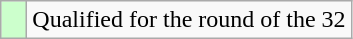<table class=wikitable>
<tr>
<td width=10px style="background-color:#ccffcc;"></td>
<td>Qualified for the round of the 32</td>
</tr>
</table>
